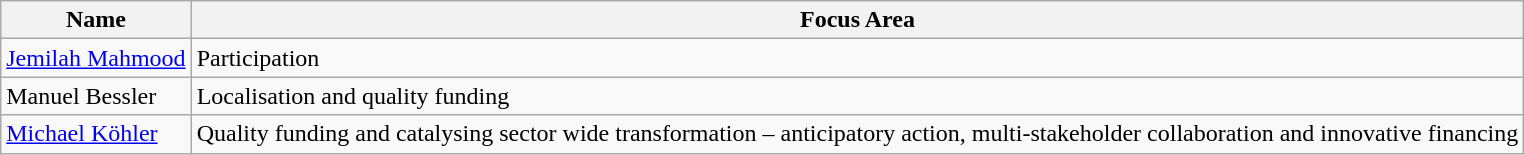<table class="wikitable">
<tr>
<th>Name</th>
<th>Focus Area</th>
</tr>
<tr>
<td><a href='#'>Jemilah Mahmood</a></td>
<td>Participation</td>
</tr>
<tr>
<td>Manuel Bessler</td>
<td>Localisation and quality funding</td>
</tr>
<tr>
<td><a href='#'>Michael Köhler</a></td>
<td>Quality funding and catalysing sector wide transformation – anticipatory action, multi-stakeholder collaboration and innovative financing</td>
</tr>
</table>
